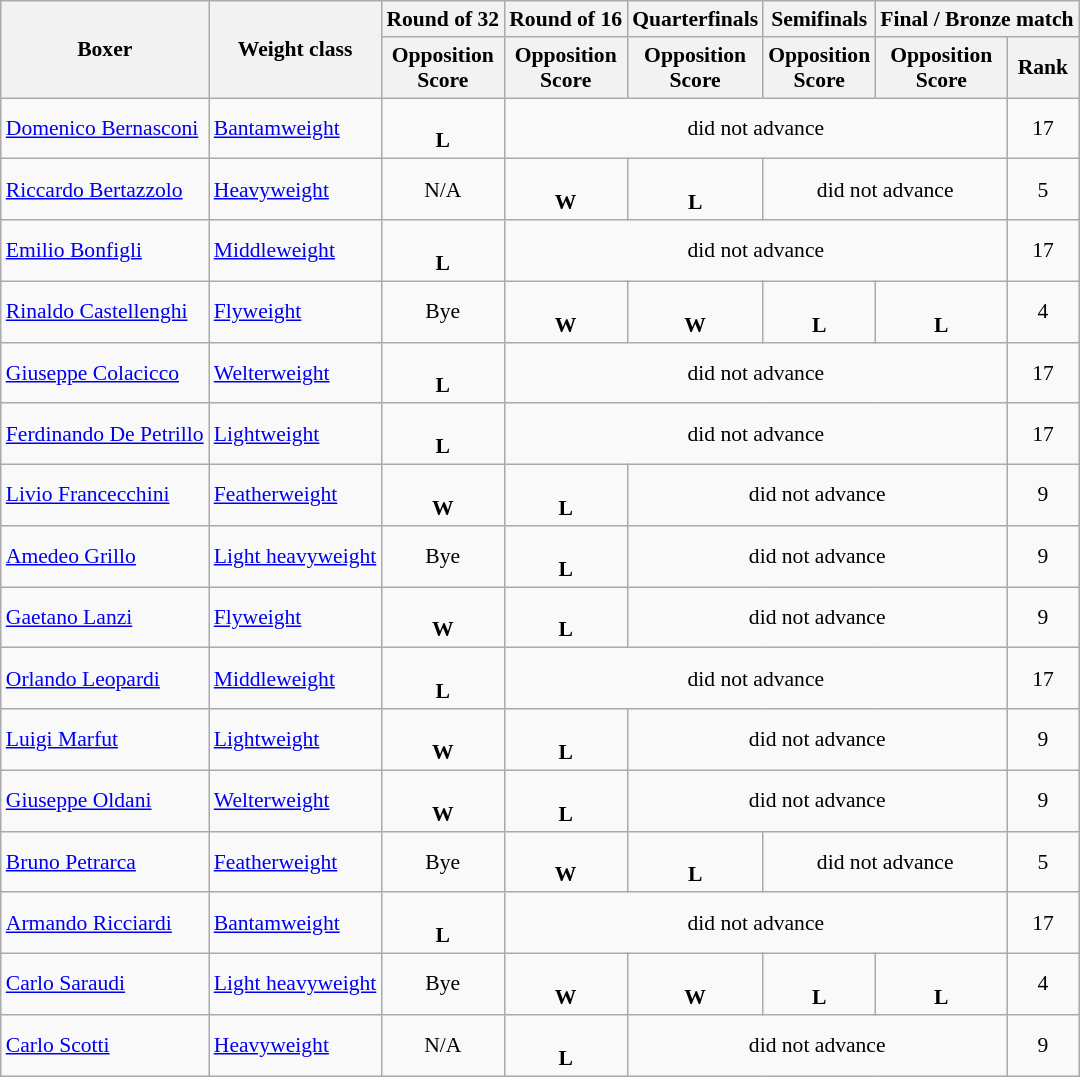<table class=wikitable style="font-size:90%">
<tr>
<th rowspan="2">Boxer</th>
<th rowspan="2">Weight class</th>
<th>Round of 32</th>
<th>Round of 16</th>
<th>Quarterfinals</th>
<th>Semifinals</th>
<th colspan="2">Final / Bronze match</th>
</tr>
<tr>
<th>Opposition<br>Score</th>
<th>Opposition<br>Score</th>
<th>Opposition<br>Score</th>
<th>Opposition<br>Score</th>
<th>Opposition<br>Score</th>
<th>Rank</th>
</tr>
<tr>
<td><a href='#'>Domenico Bernasconi</a></td>
<td><a href='#'>Bantamweight</a></td>
<td align=center> <br> <strong>L</strong></td>
<td align=center colspan=4>did not advance</td>
<td align=center>17</td>
</tr>
<tr>
<td><a href='#'>Riccardo Bertazzolo</a></td>
<td><a href='#'>Heavyweight</a></td>
<td align=center>N/A</td>
<td align=center> <br> <strong>W</strong></td>
<td align=center> <br> <strong>L</strong></td>
<td align=center colspan=2>did not advance</td>
<td align=center>5</td>
</tr>
<tr>
<td><a href='#'>Emilio Bonfigli</a></td>
<td><a href='#'>Middleweight</a></td>
<td align=center> <br> <strong>L</strong></td>
<td align=center colspan=4>did not advance</td>
<td align=center>17</td>
</tr>
<tr>
<td><a href='#'>Rinaldo Castellenghi</a></td>
<td><a href='#'>Flyweight</a></td>
<td align=center>Bye</td>
<td align=center> <br> <strong>W</strong></td>
<td align=center> <br> <strong>W</strong></td>
<td align=center> <br> <strong>L</strong></td>
<td align=center> <br> <strong>L</strong></td>
<td align=center>4</td>
</tr>
<tr>
<td><a href='#'>Giuseppe Colacicco</a></td>
<td><a href='#'>Welterweight</a></td>
<td align=center> <br> <strong>L</strong></td>
<td align=center colspan=4>did not advance</td>
<td align=center>17</td>
</tr>
<tr>
<td><a href='#'>Ferdinando De Petrillo</a></td>
<td><a href='#'>Lightweight</a></td>
<td align=center> <br> <strong>L</strong></td>
<td align=center colspan=4>did not advance</td>
<td align=center>17</td>
</tr>
<tr>
<td><a href='#'>Livio Francecchini</a></td>
<td><a href='#'>Featherweight</a></td>
<td align=center> <br> <strong>W</strong></td>
<td align=center> <br> <strong>L</strong></td>
<td align=center colspan=3>did not advance</td>
<td align=center>9</td>
</tr>
<tr>
<td><a href='#'>Amedeo Grillo</a></td>
<td><a href='#'>Light heavyweight</a></td>
<td align=center>Bye</td>
<td align=center> <br> <strong>L</strong></td>
<td align=center colspan=3>did not advance</td>
<td align=center>9</td>
</tr>
<tr>
<td><a href='#'>Gaetano Lanzi</a></td>
<td><a href='#'>Flyweight</a></td>
<td align=center> <br> <strong>W</strong></td>
<td align=center> <br> <strong>L</strong></td>
<td align=center colspan=3>did not advance</td>
<td align=center>9</td>
</tr>
<tr>
<td><a href='#'>Orlando Leopardi</a></td>
<td><a href='#'>Middleweight</a></td>
<td align=center> <br> <strong>L</strong></td>
<td align=center colspan=4>did not advance</td>
<td align=center>17</td>
</tr>
<tr>
<td><a href='#'>Luigi Marfut</a></td>
<td><a href='#'>Lightweight</a></td>
<td align=center> <br> <strong>W</strong></td>
<td align=center> <br> <strong>L</strong></td>
<td align=center colspan=3>did not advance</td>
<td align=center>9</td>
</tr>
<tr>
<td><a href='#'>Giuseppe Oldani</a></td>
<td><a href='#'>Welterweight</a></td>
<td align=center> <br> <strong>W</strong></td>
<td align=center> <br> <strong>L</strong></td>
<td align=center colspan=3>did not advance</td>
<td align=center>9</td>
</tr>
<tr>
<td><a href='#'>Bruno Petrarca</a></td>
<td><a href='#'>Featherweight</a></td>
<td align=center>Bye</td>
<td align=center> <br> <strong>W</strong></td>
<td align=center> <br> <strong>L</strong></td>
<td align=center colspan=2>did not advance</td>
<td align=center>5</td>
</tr>
<tr>
<td><a href='#'>Armando Ricciardi</a></td>
<td><a href='#'>Bantamweight</a></td>
<td align=center> <br> <strong>L</strong></td>
<td align=center colspan=4>did not advance</td>
<td align=center>17</td>
</tr>
<tr>
<td><a href='#'>Carlo Saraudi</a></td>
<td><a href='#'>Light heavyweight</a></td>
<td align=center>Bye</td>
<td align=center> <br> <strong>W</strong></td>
<td align=center> <br> <strong>W</strong></td>
<td align=center> <br> <strong>L</strong></td>
<td align=center> <br> <strong>L</strong></td>
<td align=center>4</td>
</tr>
<tr>
<td><a href='#'>Carlo Scotti</a></td>
<td><a href='#'>Heavyweight</a></td>
<td align=center>N/A</td>
<td align=center> <br> <strong>L</strong></td>
<td align=center colspan=3>did not advance</td>
<td align=center>9</td>
</tr>
</table>
